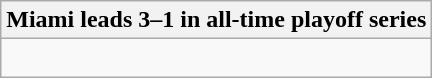<table class="wikitable collapsible collapsed">
<tr>
<th>Miami leads 3–1 in all-time playoff series</th>
</tr>
<tr>
<td><br>


</td>
</tr>
</table>
